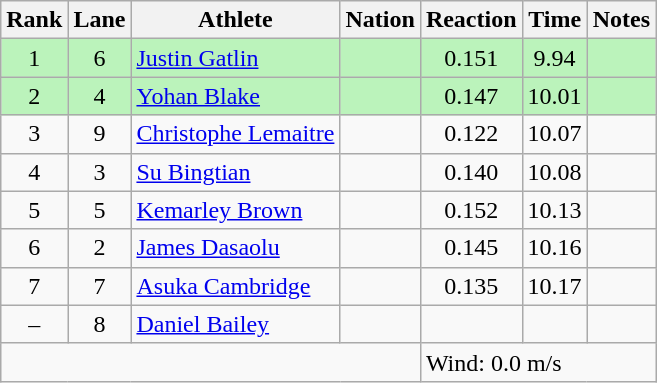<table class="wikitable sortable" style="text-align:center">
<tr>
<th>Rank</th>
<th>Lane</th>
<th>Athlete</th>
<th>Nation</th>
<th>Reaction</th>
<th>Time</th>
<th>Notes</th>
</tr>
<tr style="background:#bbf3bb;">
<td>1</td>
<td>6</td>
<td align=left><a href='#'>Justin Gatlin</a></td>
<td align=left></td>
<td>0.151</td>
<td>9.94</td>
<td></td>
</tr>
<tr style="background:#bbf3bb;">
<td>2</td>
<td>4</td>
<td align=left><a href='#'>Yohan Blake</a></td>
<td align=left></td>
<td>0.147</td>
<td>10.01</td>
<td></td>
</tr>
<tr style=>
<td>3</td>
<td>9</td>
<td align=left><a href='#'>Christophe Lemaitre</a></td>
<td align=left></td>
<td>0.122</td>
<td>10.07</td>
<td></td>
</tr>
<tr style=>
<td>4</td>
<td>3</td>
<td align=left><a href='#'>Su Bingtian</a></td>
<td align=left></td>
<td>0.140</td>
<td>10.08</td>
<td></td>
</tr>
<tr style=>
<td>5</td>
<td>5</td>
<td align=left><a href='#'>Kemarley Brown</a></td>
<td align=left></td>
<td>0.152</td>
<td>10.13</td>
<td></td>
</tr>
<tr style=>
<td>6</td>
<td>2</td>
<td align=left><a href='#'>James Dasaolu</a></td>
<td align=left></td>
<td>0.145</td>
<td>10.16</td>
<td></td>
</tr>
<tr style=>
<td>7</td>
<td>7</td>
<td align=left><a href='#'>Asuka Cambridge</a></td>
<td align=left></td>
<td>0.135</td>
<td>10.17</td>
<td></td>
</tr>
<tr style=>
<td>–</td>
<td>8</td>
<td align=left><a href='#'>Daniel Bailey</a></td>
<td align=left></td>
<td></td>
<td></td>
<td></td>
</tr>
<tr class="sortbottom">
<td colspan=4></td>
<td colspan="3" style="text-align:left;">Wind: 0.0 m/s</td>
</tr>
</table>
